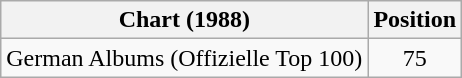<table class="wikitable">
<tr>
<th>Chart (1988)</th>
<th>Position</th>
</tr>
<tr>
<td>German Albums (Offizielle Top 100)</td>
<td style="text-align:center">75</td>
</tr>
</table>
